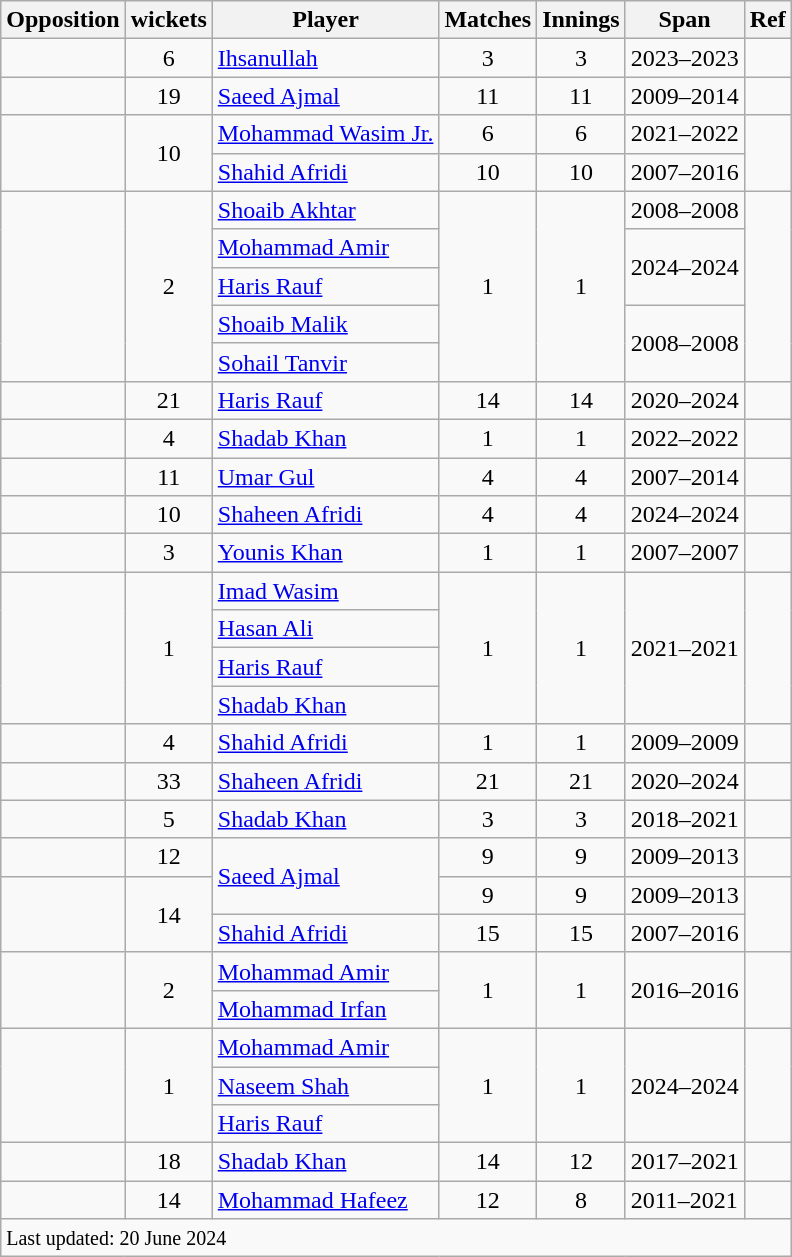<table class="wikitable plainrowheaders sortable">
<tr>
<th scope="col">Opposition</th>
<th scope="col">wickets</th>
<th scope="col">Player</th>
<th scope="col">Matches</th>
<th scope="col">Innings</th>
<th scope="col">Span</th>
<th scope="col">Ref</th>
</tr>
<tr>
<td></td>
<td scope=row style=text-align:center;>6</td>
<td><a href='#'>Ihsanullah</a></td>
<td align=center>3</td>
<td align=center>3</td>
<td>2023–2023</td>
<td></td>
</tr>
<tr>
<td></td>
<td scope=row style=text-align:center;>19</td>
<td><a href='#'>Saeed Ajmal</a></td>
<td align=center>11</td>
<td align=center>11</td>
<td>2009–2014</td>
<td></td>
</tr>
<tr>
<td rowspan=2></td>
<td scope=row style=text-align:center; rowspan=2>10</td>
<td><a href='#'>Mohammad Wasim Jr.</a></td>
<td align=center>6</td>
<td align=center>6</td>
<td>2021–2022</td>
<td rowspan=2></td>
</tr>
<tr>
<td><a href='#'>Shahid Afridi</a></td>
<td align=center>10</td>
<td align=center>10</td>
<td>2007–2016</td>
</tr>
<tr>
<td rowspan=5></td>
<td scope=row style=text-align:center; rowspan=5>2</td>
<td><a href='#'>Shoaib Akhtar</a></td>
<td align=center rowspan=5>1</td>
<td align=center rowspan=5>1</td>
<td>2008–2008</td>
<td rowspan=5></td>
</tr>
<tr>
<td><a href='#'>Mohammad Amir</a></td>
<td rowspan=2>2024–2024</td>
</tr>
<tr>
<td><a href='#'>Haris Rauf</a></td>
</tr>
<tr>
<td><a href='#'>Shoaib Malik</a></td>
<td rowspan=2>2008–2008</td>
</tr>
<tr>
<td><a href='#'>Sohail Tanvir</a></td>
</tr>
<tr>
<td></td>
<td scope=row style=text-align:center;>21</td>
<td><a href='#'>Haris Rauf</a></td>
<td align=center>14</td>
<td align=center>14</td>
<td>2020–2024</td>
<td></td>
</tr>
<tr>
<td></td>
<td scope=row style=text-align:center;>4</td>
<td><a href='#'>Shadab Khan</a></td>
<td align=center>1</td>
<td align=center>1</td>
<td>2022–2022</td>
<td></td>
</tr>
<tr>
<td></td>
<td scope=row style=text-align:center;>11</td>
<td><a href='#'>Umar Gul</a></td>
<td align=center>4</td>
<td align=center>4</td>
<td>2007–2014</td>
<td></td>
</tr>
<tr>
<td></td>
<td scope=row style=text-align:center;>10</td>
<td><a href='#'>Shaheen Afridi</a></td>
<td align=center>4</td>
<td align=center>4</td>
<td>2024–2024</td>
<td></td>
</tr>
<tr>
<td></td>
<td scope=row style=text-align:center;>3</td>
<td><a href='#'>Younis Khan</a></td>
<td align=center>1</td>
<td align=center>1</td>
<td>2007–2007</td>
<td></td>
</tr>
<tr>
<td rowspan=4></td>
<td scope=row style=text-align:center; rowspan=4>1</td>
<td><a href='#'>Imad Wasim</a></td>
<td align=center rowspan=4>1</td>
<td align=center rowspan=4>1</td>
<td rowspan=4>2021–2021</td>
<td rowspan=4></td>
</tr>
<tr>
<td><a href='#'>Hasan Ali</a></td>
</tr>
<tr>
<td><a href='#'>Haris Rauf</a></td>
</tr>
<tr>
<td><a href='#'>Shadab Khan</a></td>
</tr>
<tr>
<td></td>
<td scope=row style=text-align:center;>4</td>
<td><a href='#'>Shahid Afridi</a></td>
<td align=center>1</td>
<td align=center>1</td>
<td>2009–2009</td>
<td></td>
</tr>
<tr>
<td></td>
<td scope=row style=text-align:center;>33</td>
<td><a href='#'>Shaheen Afridi</a></td>
<td align=center>21</td>
<td align=center>21</td>
<td>2020–2024</td>
<td></td>
</tr>
<tr>
<td></td>
<td scope=row style=text-align:center;>5</td>
<td><a href='#'>Shadab Khan</a></td>
<td align=center>3</td>
<td align=center>3</td>
<td>2018–2021</td>
<td></td>
</tr>
<tr>
<td></td>
<td scope=row style=text-align:center;>12</td>
<td rowspan=2><a href='#'>Saeed Ajmal</a></td>
<td align=center>9</td>
<td align=center>9</td>
<td>2009–2013</td>
<td></td>
</tr>
<tr>
<td rowspan=2></td>
<td scope=row style=text-align:center; rowspan=2>14</td>
<td align=center>9</td>
<td align=center>9</td>
<td>2009–2013</td>
<td rowspan=2></td>
</tr>
<tr>
<td><a href='#'>Shahid Afridi</a></td>
<td align=center>15</td>
<td align=center>15</td>
<td>2007–2016</td>
</tr>
<tr>
<td rowspan=2></td>
<td scope=row style=text-align:center; rowspan=2>2</td>
<td><a href='#'>Mohammad Amir</a></td>
<td align=center rowspan=2>1</td>
<td align=center rowspan=2>1</td>
<td rowspan=2>2016–2016</td>
<td rowspan=2></td>
</tr>
<tr>
<td><a href='#'>Mohammad Irfan</a></td>
</tr>
<tr>
<td rowspan=3></td>
<td scope=row style=text-align:center; rowspan=3>1</td>
<td><a href='#'>Mohammad Amir</a></td>
<td align=center rowspan=3>1</td>
<td align=center rowspan=3>1</td>
<td rowspan=3>2024–2024</td>
<td rowspan=3></td>
</tr>
<tr>
<td><a href='#'>Naseem Shah</a></td>
</tr>
<tr>
<td><a href='#'>Haris Rauf</a></td>
</tr>
<tr>
<td></td>
<td scope=row style=text-align:center;>18</td>
<td><a href='#'>Shadab Khan</a></td>
<td align=center>14</td>
<td align=center>12</td>
<td>2017–2021</td>
<td></td>
</tr>
<tr>
<td></td>
<td scope=row style=text-align:center;>14</td>
<td><a href='#'>Mohammad Hafeez</a></td>
<td align=center>12</td>
<td align=center>8</td>
<td>2011–2021</td>
<td></td>
</tr>
<tr>
<td colspan=7><small>Last updated: 20 June 2024</small></td>
</tr>
</table>
